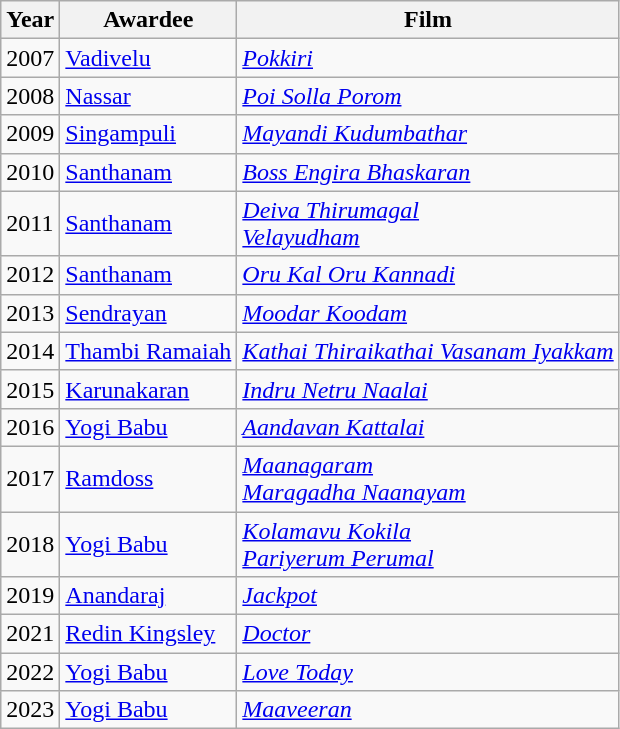<table class="wikitable">
<tr>
<th>Year</th>
<th>Awardee</th>
<th>Film</th>
</tr>
<tr>
<td>2007</td>
<td><a href='#'>Vadivelu</a></td>
<td><em><a href='#'>Pokkiri</a></em></td>
</tr>
<tr>
<td>2008</td>
<td><a href='#'>Nassar</a></td>
<td><em><a href='#'>Poi Solla Porom</a></em></td>
</tr>
<tr>
<td>2009</td>
<td><a href='#'>Singampuli</a></td>
<td><em><a href='#'>Mayandi Kudumbathar</a></em></td>
</tr>
<tr>
<td>2010</td>
<td><a href='#'>Santhanam</a></td>
<td><em><a href='#'>Boss Engira Bhaskaran</a></em></td>
</tr>
<tr>
<td>2011</td>
<td><a href='#'>Santhanam</a></td>
<td><em><a href='#'>Deiva Thirumagal</a></em><br><em><a href='#'>Velayudham</a></em></td>
</tr>
<tr>
<td>2012</td>
<td><a href='#'>Santhanam</a></td>
<td><em><a href='#'>Oru Kal Oru Kannadi</a></em></td>
</tr>
<tr>
<td>2013</td>
<td><a href='#'>Sendrayan</a></td>
<td><em><a href='#'>Moodar Koodam</a></em></td>
</tr>
<tr>
<td>2014</td>
<td><a href='#'>Thambi Ramaiah</a></td>
<td><em><a href='#'>Kathai Thiraikathai Vasanam Iyakkam</a></em></td>
</tr>
<tr>
<td>2015</td>
<td><a href='#'>Karunakaran</a></td>
<td><em><a href='#'>Indru Netru Naalai</a></em></td>
</tr>
<tr>
<td>2016</td>
<td><a href='#'>Yogi Babu</a></td>
<td><em><a href='#'>Aandavan Kattalai</a></em></td>
</tr>
<tr>
<td>2017</td>
<td><a href='#'>Ramdoss</a></td>
<td><em><a href='#'>Maanagaram</a></em><br><em><a href='#'>Maragadha Naanayam</a></em></td>
</tr>
<tr>
<td>2018</td>
<td><a href='#'>Yogi Babu</a></td>
<td><em><a href='#'>Kolamavu Kokila</a></em><br> <em><a href='#'>Pariyerum Perumal</a></em></td>
</tr>
<tr>
<td>2019</td>
<td><a href='#'>Anandaraj</a></td>
<td><em><a href='#'>Jackpot</a></em></td>
</tr>
<tr>
<td>2021</td>
<td><a href='#'>Redin Kingsley</a></td>
<td><a href='#'><em>Doctor</em></a></td>
</tr>
<tr>
<td>2022</td>
<td><a href='#'>Yogi Babu</a></td>
<td><em><a href='#'>Love Today</a></em></td>
</tr>
<tr>
<td>2023</td>
<td><a href='#'>Yogi Babu</a></td>
<td><em><a href='#'>Maaveeran</a></em></td>
</tr>
</table>
